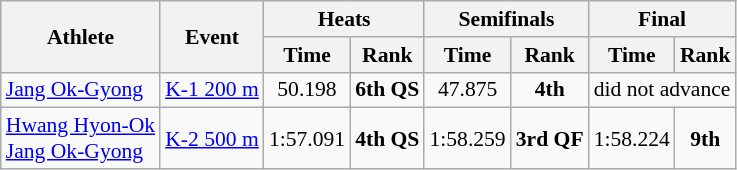<table class=wikitable style="font-size:90%">
<tr>
<th rowspan=2>Athlete</th>
<th rowspan=2>Event</th>
<th colspan=2>Heats</th>
<th colspan=2>Semifinals</th>
<th colspan=2>Final</th>
</tr>
<tr>
<th>Time</th>
<th>Rank</th>
<th>Time</th>
<th>Rank</th>
<th>Time</th>
<th>Rank</th>
</tr>
<tr>
<td><a href='#'>Jang Ok-Gyong</a></td>
<td><a href='#'>K-1 200 m</a></td>
<td align=center>50.198</td>
<td align=center><strong>6th QS</strong></td>
<td align=center>47.875</td>
<td align=center><strong>4th</strong></td>
<td align=center colspan=2>did not advance</td>
</tr>
<tr>
<td><a href='#'>Hwang Hyon-Ok</a><br><a href='#'>Jang Ok-Gyong</a></td>
<td><a href='#'>K-2 500 m</a></td>
<td align=center>1:57.091</td>
<td align=center><strong>4th QS</strong></td>
<td align=center>1:58.259</td>
<td align=center><strong>3rd QF</strong></td>
<td align=center>1:58.224</td>
<td align=center><strong>9th</strong></td>
</tr>
</table>
